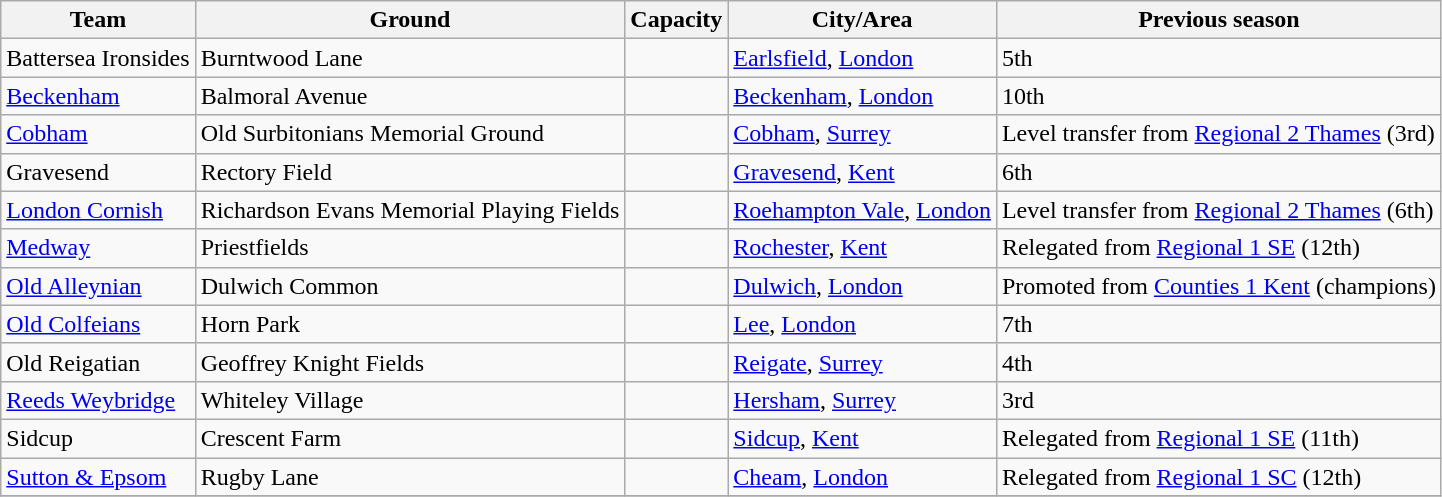<table class="wikitable sortable">
<tr>
<th>Team</th>
<th>Ground</th>
<th>Capacity</th>
<th>City/Area</th>
<th>Previous season</th>
</tr>
<tr>
<td>Battersea Ironsides</td>
<td>Burntwood Lane</td>
<td></td>
<td><a href='#'>Earlsfield</a>, <a href='#'>London</a></td>
<td>5th</td>
</tr>
<tr>
<td><a href='#'>Beckenham</a></td>
<td>Balmoral Avenue</td>
<td></td>
<td><a href='#'>Beckenham</a>, <a href='#'>London</a></td>
<td>10th</td>
</tr>
<tr>
<td><a href='#'>Cobham</a></td>
<td>Old Surbitonians Memorial Ground</td>
<td></td>
<td><a href='#'>Cobham</a>, <a href='#'>Surrey</a></td>
<td>Level transfer from <a href='#'>Regional 2 Thames</a> (3rd)</td>
</tr>
<tr>
<td>Gravesend</td>
<td>Rectory Field</td>
<td></td>
<td><a href='#'>Gravesend</a>, <a href='#'>Kent</a></td>
<td>6th</td>
</tr>
<tr>
<td><a href='#'>London Cornish</a></td>
<td>Richardson Evans Memorial Playing Fields</td>
<td></td>
<td><a href='#'>Roehampton Vale</a>, <a href='#'>London</a></td>
<td>Level transfer from <a href='#'>Regional 2 Thames</a> (6th)</td>
</tr>
<tr>
<td><a href='#'>Medway</a></td>
<td>Priestfields</td>
<td></td>
<td><a href='#'>Rochester</a>, <a href='#'>Kent</a></td>
<td>Relegated from <a href='#'>Regional 1 SE</a> (12th)</td>
</tr>
<tr>
<td><a href='#'>Old Alleynian</a></td>
<td>Dulwich Common</td>
<td></td>
<td><a href='#'>Dulwich</a>, <a href='#'>London</a></td>
<td>Promoted from <a href='#'>Counties 1 Kent</a> (champions)</td>
</tr>
<tr>
<td><a href='#'>Old Colfeians</a></td>
<td>Horn Park</td>
<td></td>
<td><a href='#'>Lee</a>, <a href='#'>London</a></td>
<td>7th</td>
</tr>
<tr>
<td>Old Reigatian</td>
<td>Geoffrey Knight Fields</td>
<td></td>
<td><a href='#'>Reigate</a>, <a href='#'>Surrey</a></td>
<td>4th</td>
</tr>
<tr>
<td><a href='#'>Reeds Weybridge</a></td>
<td>Whiteley Village</td>
<td></td>
<td><a href='#'>Hersham</a>, <a href='#'>Surrey</a></td>
<td>3rd</td>
</tr>
<tr>
<td>Sidcup</td>
<td>Crescent Farm</td>
<td></td>
<td><a href='#'>Sidcup</a>, <a href='#'>Kent</a></td>
<td>Relegated from <a href='#'>Regional 1 SE</a> (11th)</td>
</tr>
<tr>
<td><a href='#'>Sutton & Epsom</a></td>
<td>Rugby Lane</td>
<td></td>
<td><a href='#'>Cheam</a>, <a href='#'>London</a></td>
<td>Relegated from <a href='#'>Regional 1 SC</a> (12th)</td>
</tr>
<tr>
</tr>
</table>
